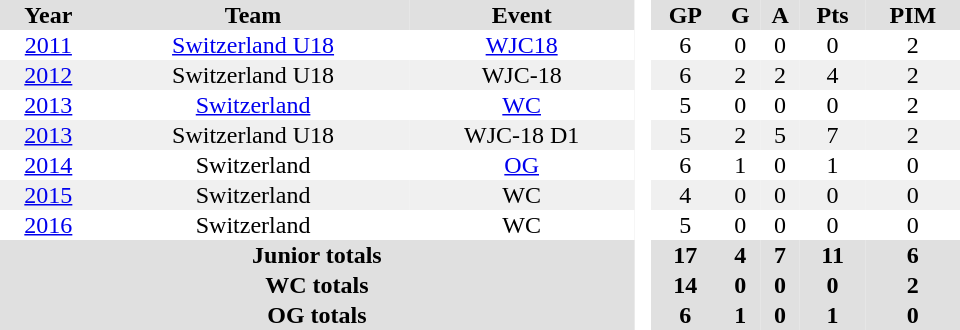<table border="0" cellpadding="1" cellspacing="0" style="text-align:center; width:40em">
<tr ALIGN="center" bgcolor="#e0e0e0">
<th>Year</th>
<th>Team</th>
<th>Event</th>
<th ALIGN="center" rowspan="99" bgcolor="#ffffff"> </th>
<th>GP</th>
<th>G</th>
<th>A</th>
<th>Pts</th>
<th>PIM</th>
</tr>
<tr>
<td><a href='#'>2011</a></td>
<td><a href='#'>Switzerland U18</a></td>
<td><a href='#'>WJC18</a></td>
<td>6</td>
<td>0</td>
<td>0</td>
<td>0</td>
<td>2</td>
</tr>
<tr bgcolor="#f0f0f0">
<td><a href='#'>2012</a></td>
<td>Switzerland U18</td>
<td>WJC-18</td>
<td>6</td>
<td>2</td>
<td>2</td>
<td>4</td>
<td>2</td>
</tr>
<tr>
<td><a href='#'>2013</a></td>
<td><a href='#'>Switzerland</a></td>
<td><a href='#'>WC</a></td>
<td>5</td>
<td>0</td>
<td>0</td>
<td>0</td>
<td>2</td>
</tr>
<tr bgcolor="#f0f0f0">
<td><a href='#'>2013</a></td>
<td>Switzerland U18</td>
<td>WJC-18 D1</td>
<td>5</td>
<td>2</td>
<td>5</td>
<td>7</td>
<td>2</td>
</tr>
<tr>
<td><a href='#'>2014</a></td>
<td>Switzerland</td>
<td><a href='#'>OG</a></td>
<td>6</td>
<td>1</td>
<td>0</td>
<td>1</td>
<td>0</td>
</tr>
<tr bgcolor="#f0f0f0">
<td><a href='#'>2015</a></td>
<td>Switzerland</td>
<td>WC</td>
<td>4</td>
<td>0</td>
<td>0</td>
<td>0</td>
<td>0</td>
</tr>
<tr>
<td><a href='#'>2016</a></td>
<td>Switzerland</td>
<td>WC</td>
<td>5</td>
<td>0</td>
<td>0</td>
<td>0</td>
<td>0</td>
</tr>
<tr bgcolor="#e0e0e0">
<th colspan="3">Junior totals</th>
<th>17</th>
<th>4</th>
<th>7</th>
<th>11</th>
<th>6</th>
</tr>
<tr bgcolor="#e0e0e0">
<th colspan="3">WC totals</th>
<th>14</th>
<th>0</th>
<th>0</th>
<th>0</th>
<th>2</th>
</tr>
<tr bgcolor="#e0e0e0">
<th colspan="3">OG totals</th>
<th>6</th>
<th>1</th>
<th>0</th>
<th>1</th>
<th>0</th>
</tr>
</table>
